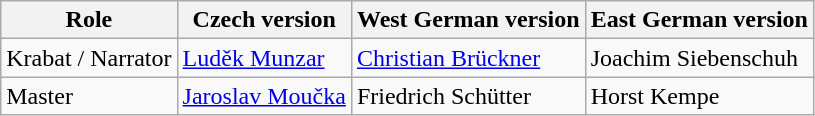<table class="wikitable" id="Voice cast">
<tr>
<th>Role</th>
<th>Czech version</th>
<th>West German version</th>
<th>East German version</th>
</tr>
<tr>
<td>Krabat / Narrator</td>
<td><a href='#'>Luděk Munzar</a></td>
<td><a href='#'>Christian Brückner</a></td>
<td>Joachim Siebenschuh</td>
</tr>
<tr>
<td>Master</td>
<td><a href='#'>Jaroslav Moučka</a></td>
<td>Friedrich Schütter</td>
<td>Horst Kempe</td>
</tr>
</table>
